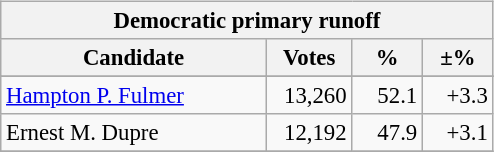<table class="wikitable" align="left" style="margin: 1em 1em 1em 0; font-size: 95%;">
<tr>
<th colspan="4">Democratic primary runoff</th>
</tr>
<tr>
<th colspan="1" style="width: 170px">Candidate</th>
<th style="width: 50px">Votes</th>
<th style="width: 40px">%</th>
<th style="width: 40px">±%</th>
</tr>
<tr>
</tr>
<tr>
<td><a href='#'>Hampton P. Fulmer</a></td>
<td align="right">13,260</td>
<td align="right">52.1</td>
<td align="right">+3.3</td>
</tr>
<tr>
<td>Ernest M. Dupre</td>
<td align="right">12,192</td>
<td align="right">47.9</td>
<td align="right">+3.1</td>
</tr>
<tr>
</tr>
</table>
